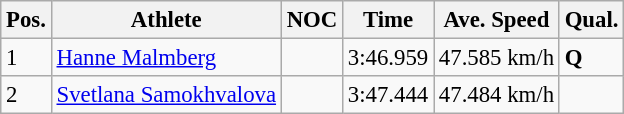<table class="wikitable" style="font-size:95%;">
<tr>
<th>Pos.</th>
<th>Athlete</th>
<th>NOC</th>
<th>Time</th>
<th>Ave. Speed</th>
<th>Qual.</th>
</tr>
<tr>
<td>1</td>
<td><a href='#'>Hanne Malmberg</a></td>
<td></td>
<td>3:46.959</td>
<td>47.585 km/h</td>
<td><strong>Q</strong></td>
</tr>
<tr>
<td>2</td>
<td><a href='#'>Svetlana Samokhvalova</a></td>
<td></td>
<td>3:47.444</td>
<td>47.484 km/h</td>
<td></td>
</tr>
</table>
